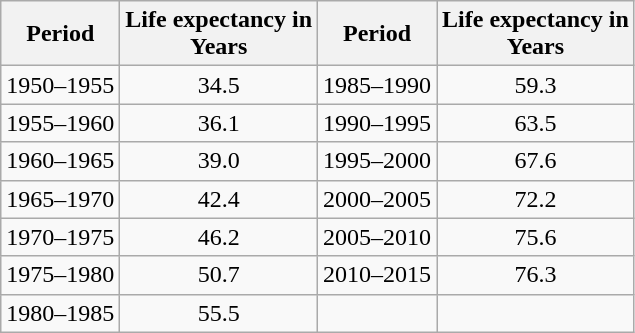<table class="wikitable" style="text-align: center;">
<tr>
<th>Period</th>
<th>Life expectancy in<br>Years</th>
<th>Period</th>
<th>Life expectancy in<br>Years</th>
</tr>
<tr>
<td>1950–1955</td>
<td>34.5</td>
<td>1985–1990</td>
<td>59.3</td>
</tr>
<tr>
<td>1955–1960</td>
<td>36.1</td>
<td>1990–1995</td>
<td>63.5</td>
</tr>
<tr>
<td>1960–1965</td>
<td>39.0</td>
<td>1995–2000</td>
<td>67.6</td>
</tr>
<tr>
<td>1965–1970</td>
<td>42.4</td>
<td>2000–2005</td>
<td>72.2</td>
</tr>
<tr>
<td>1970–1975</td>
<td>46.2</td>
<td>2005–2010</td>
<td>75.6</td>
</tr>
<tr>
<td>1975–1980</td>
<td>50.7</td>
<td>2010–2015</td>
<td>76.3</td>
</tr>
<tr>
<td>1980–1985</td>
<td>55.5</td>
<td></td>
<td></td>
</tr>
</table>
